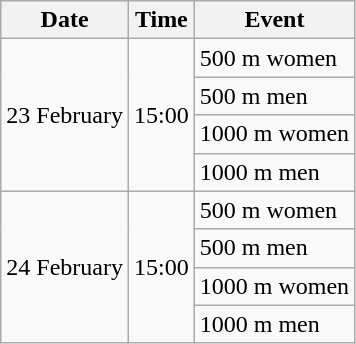<table class="wikitable" border="1">
<tr>
<th>Date</th>
<th>Time</th>
<th>Event</th>
</tr>
<tr>
<td rowspan=4>23 February</td>
<td rowspan=4>15:00</td>
<td>500 m women</td>
</tr>
<tr>
<td>500 m men</td>
</tr>
<tr>
<td>1000 m women</td>
</tr>
<tr>
<td>1000 m men</td>
</tr>
<tr>
<td rowspan=4>24 February</td>
<td rowspan=4>15:00</td>
<td>500 m women</td>
</tr>
<tr>
<td>500 m men</td>
</tr>
<tr>
<td>1000 m women</td>
</tr>
<tr>
<td>1000 m men</td>
</tr>
</table>
